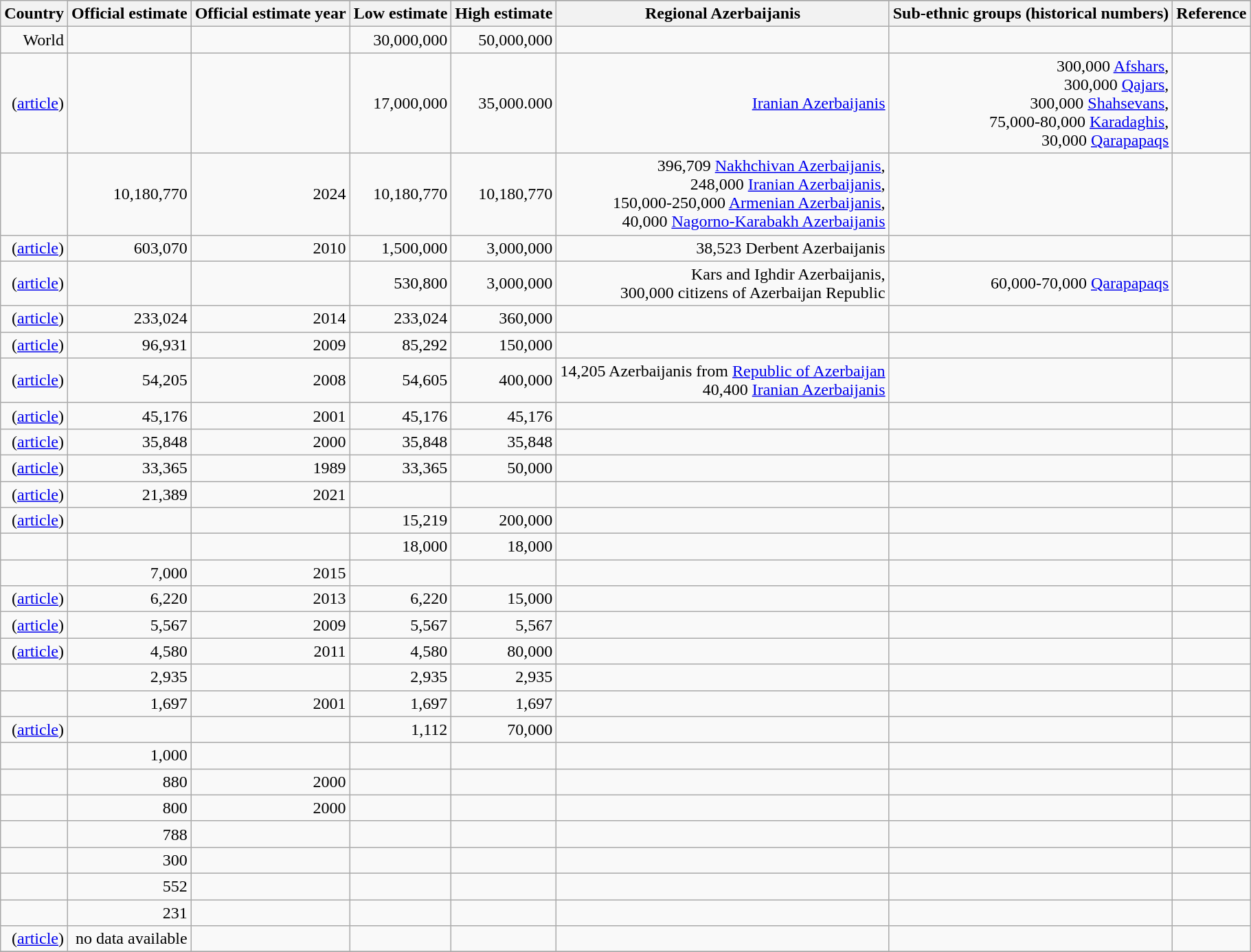<table class="wikitable sortable static-row-numbers" style="text-align:right;">
<tr class="static-row-header" style="text-align:center;vertical-align:bottom;">
<th rowspan=2>Country</th>
</tr>
<tr class="static-row-header" style="text-align:center;vertical-align:bottom;">
<th>Official estimate</th>
<th>Official estimate year</th>
<th>Low estimate</th>
<th>High estimate</th>
<th>Regional Azerbaijanis</th>
<th>Sub-ethnic groups (historical numbers)</th>
<th>Reference</th>
</tr>
<tr>
<td>World</td>
<td></td>
<td></td>
<td>30,000,000</td>
<td>50,000,000</td>
<td></td>
<td></td>
<td></td>
</tr>
<tr>
<td> (<a href='#'>article</a>)</td>
<td></td>
<td></td>
<td>17,000,000</td>
<td>35,000.000</td>
<td><a href='#'>Iranian Azerbaijanis</a></td>
<td>300,000 <a href='#'>Afshars</a>,<br>300,000 <a href='#'>Qajars</a>,<br>300,000 <a href='#'>Shahsevans</a>,<br>75,000-80,000 <a href='#'>Karadaghis</a>,<br>30,000 <a href='#'>Qarapapaqs</a></td>
<td><br><br><br></td>
</tr>
<tr>
<td></td>
<td>10,180,770</td>
<td>2024</td>
<td>10,180,770</td>
<td>10,180,770</td>
<td>396,709 <a href='#'>Nakhchivan Azerbaijanis</a>,<br>248,000 <a href='#'>Iranian Azerbaijanis</a>,<br>150,000-250,000 <a href='#'>Armenian Azerbaijanis</a>,<br>40,000 <a href='#'>Nagorno-Karabakh Azerbaijanis</a></td>
<td></td>
<td><br></td>
</tr>
<tr>
<td>  (<a href='#'>article</a>) </td>
<td>603,070</td>
<td>2010</td>
<td>1,500,000</td>
<td>3,000,000</td>
<td>38,523 Derbent Azerbaijanis</td>
<td></td>
<td><br></td>
</tr>
<tr>
<td>  (<a href='#'>article</a>)</td>
<td></td>
<td></td>
<td>530,800</td>
<td>3,000,000</td>
<td>Kars and Ighdir Azerbaijanis,<br>300,000 citizens of Azerbaijan Republic</td>
<td>60,000-70,000 <a href='#'>Qarapapaqs</a></td>
<td><br></td>
</tr>
<tr>
<td>  (<a href='#'>article</a>)</td>
<td>233,024</td>
<td>2014</td>
<td>233,024</td>
<td>360,000</td>
<td></td>
<td></td>
<td></td>
</tr>
<tr>
<td>  (<a href='#'>article</a>)</td>
<td>96,931</td>
<td>2009</td>
<td>85,292</td>
<td>150,000</td>
<td></td>
<td></td>
<td></td>
</tr>
<tr>
<td>  (<a href='#'>article</a>)</td>
<td>54,205</td>
<td>2008</td>
<td>54,605</td>
<td>400,000</td>
<td>14,205 Azerbaijanis from <a href='#'>Republic of Azerbaijan</a><br>40,400 <a href='#'>Iranian Azerbaijanis</a></td>
<td></td>
<td><br></td>
</tr>
<tr>
<td>  (<a href='#'>article</a>)</td>
<td>45,176</td>
<td>2001</td>
<td>45,176</td>
<td>45,176</td>
<td></td>
<td></td>
<td></td>
</tr>
<tr>
<td>  (<a href='#'>article</a>)</td>
<td>35,848</td>
<td>2000</td>
<td>35,848</td>
<td>35,848</td>
<td></td>
<td></td>
<td></td>
</tr>
<tr>
<td>  (<a href='#'>article</a>)</td>
<td>33,365</td>
<td>1989</td>
<td>33,365</td>
<td>50,000</td>
<td></td>
<td></td>
<td></td>
</tr>
<tr>
<td>  (<a href='#'>article</a>)</td>
<td>21,389</td>
<td>2021</td>
<td></td>
<td></td>
<td></td>
<td></td>
<td></td>
</tr>
<tr>
<td>  (<a href='#'>article</a>)</td>
<td></td>
<td></td>
<td>15,219</td>
<td>200,000</td>
<td></td>
<td></td>
<td></td>
</tr>
<tr>
<td></td>
<td></td>
<td></td>
<td>18,000</td>
<td>18,000</td>
<td></td>
<td></td>
<td></td>
</tr>
<tr>
<td></td>
<td>7,000</td>
<td>2015</td>
<td></td>
<td></td>
<td></td>
<td></td>
<td></td>
</tr>
<tr>
<td>  (<a href='#'>article</a>)</td>
<td>6,220</td>
<td>2013</td>
<td>6,220</td>
<td>15,000</td>
<td></td>
<td></td>
<td></td>
</tr>
<tr>
<td>  (<a href='#'>article</a>)</td>
<td>5,567</td>
<td>2009</td>
<td>5,567</td>
<td>5,567</td>
<td></td>
<td></td>
<td></td>
</tr>
<tr>
<td>  (<a href='#'>article</a>)</td>
<td>4,580</td>
<td>2011</td>
<td>4,580</td>
<td>80,000</td>
<td></td>
<td></td>
<td></td>
</tr>
<tr>
<td></td>
<td>2,935</td>
<td></td>
<td>2,935</td>
<td>2,935</td>
<td></td>
<td></td>
<td></td>
</tr>
<tr>
<td></td>
<td>1,697</td>
<td>2001</td>
<td>1,697</td>
<td>1,697</td>
<td></td>
<td></td>
<td></td>
</tr>
<tr>
<td>  (<a href='#'>article</a>)</td>
<td></td>
<td></td>
<td>1,112</td>
<td>70,000</td>
<td></td>
<td></td>
<td></td>
</tr>
<tr>
<td></td>
<td>1,000</td>
<td></td>
<td></td>
<td></td>
<td></td>
<td></td>
<td></td>
</tr>
<tr>
<td></td>
<td>880</td>
<td>2000</td>
<td></td>
<td></td>
<td></td>
<td></td>
<td></td>
</tr>
<tr>
<td></td>
<td>800</td>
<td>2000</td>
<td></td>
<td></td>
<td></td>
<td></td>
<td></td>
</tr>
<tr>
<td></td>
<td>788</td>
<td></td>
<td></td>
<td></td>
<td></td>
<td></td>
<td></td>
</tr>
<tr>
<td></td>
<td>300</td>
<td></td>
<td></td>
<td></td>
<td></td>
<td></td>
<td></td>
</tr>
<tr>
<td></td>
<td>552</td>
<td></td>
<td></td>
<td></td>
<td></td>
<td></td>
<td></td>
</tr>
<tr>
<td></td>
<td>231</td>
<td></td>
<td></td>
<td></td>
<td></td>
<td></td>
<td></td>
</tr>
<tr>
<td> (<a href='#'>article</a>)</td>
<td>no data available</td>
<td></td>
<td></td>
<td></td>
<td></td>
<td></td>
<td></td>
</tr>
<tr>
</tr>
</table>
